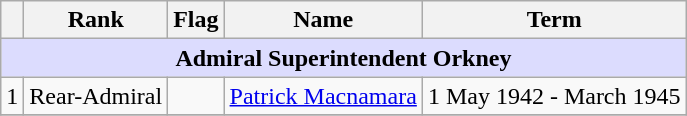<table class="wikitable">
<tr>
<th></th>
<th>Rank</th>
<th>Flag</th>
<th>Name</th>
<th>Term</th>
</tr>
<tr>
<td colspan="5" align="center" style="background:#dcdcfe;"><strong>Admiral Superintendent Orkney</strong></td>
</tr>
<tr>
<td>1</td>
<td>Rear-Admiral</td>
<td></td>
<td><a href='#'>Patrick Macnamara</a></td>
<td>1 May 1942 - March 1945</td>
</tr>
<tr>
</tr>
</table>
